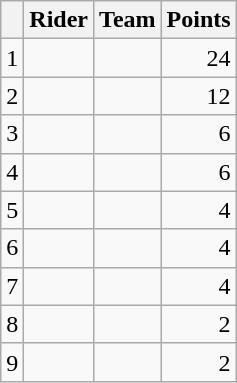<table class="wikitable">
<tr>
<th></th>
<th>Rider</th>
<th>Team</th>
<th>Points</th>
</tr>
<tr>
<td>1</td>
<td> </td>
<td></td>
<td align=right>24</td>
</tr>
<tr>
<td>2</td>
<td></td>
<td></td>
<td align=right>12</td>
</tr>
<tr>
<td>3</td>
<td></td>
<td></td>
<td align=right>6</td>
</tr>
<tr>
<td>4</td>
<td></td>
<td></td>
<td align=right>6</td>
</tr>
<tr>
<td>5</td>
<td></td>
<td></td>
<td align=right>4</td>
</tr>
<tr>
<td>6</td>
<td></td>
<td></td>
<td align=right>4</td>
</tr>
<tr>
<td>7</td>
<td></td>
<td></td>
<td align=right>4</td>
</tr>
<tr>
<td>8</td>
<td> </td>
<td></td>
<td align=right>2</td>
</tr>
<tr>
<td>9</td>
<td></td>
<td></td>
<td align=right>2</td>
</tr>
</table>
